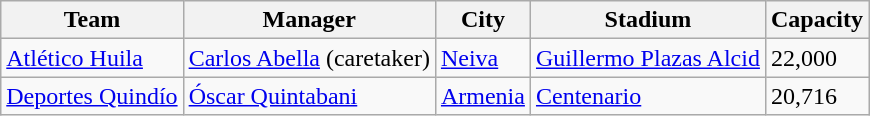<table class="wikitable sortable">
<tr>
<th>Team</th>
<th>Manager</th>
<th>City</th>
<th>Stadium</th>
<th>Capacity</th>
</tr>
<tr>
<td><a href='#'>Atlético Huila</a></td>
<td> <a href='#'>Carlos Abella</a> (caretaker)</td>
<td><a href='#'>Neiva</a></td>
<td><a href='#'>Guillermo Plazas Alcid</a></td>
<td>22,000</td>
</tr>
<tr>
<td><a href='#'>Deportes Quindío</a></td>
<td> <a href='#'>Óscar Quintabani</a></td>
<td><a href='#'>Armenia</a></td>
<td><a href='#'>Centenario</a></td>
<td>20,716</td>
</tr>
</table>
